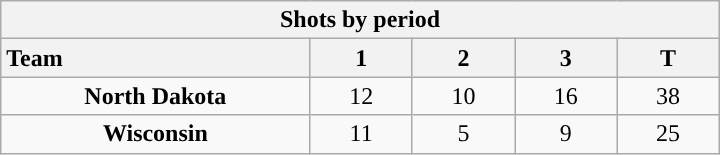<table class="wikitable" style="width:30em; text-align:right;">
<tr>
<th colspan=5>Shots by period</th>
</tr>
<tr>
<th style="width:10em; text-align:left;">Team</th>
<th style="width:3em;">1</th>
<th style="width:3em;">2</th>
<th style="width:3em;">3</th>
<th style="width:3em;">T</th>
</tr>
<tr>
<td align=center><strong>North Dakota</strong></td>
<td align=center>12</td>
<td align=center>10</td>
<td align=center>16</td>
<td align=center>38</td>
</tr>
<tr>
<td align=center><strong>Wisconsin</strong></td>
<td align=center>11</td>
<td align=center>5</td>
<td align=center>9</td>
<td align=center>25</td>
</tr>
</table>
